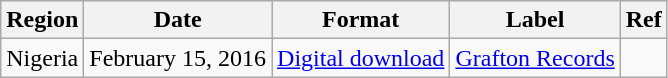<table class="wikitable plainrowheaders">
<tr>
<th scope="col">Region</th>
<th scope="col">Date</th>
<th scope="col">Format</th>
<th scope="col">Label</th>
<th scope="col">Ref</th>
</tr>
<tr>
<td scope="row">Nigeria</td>
<td>February 15, 2016</td>
<td><a href='#'>Digital download</a></td>
<td><a href='#'>Grafton Records</a></td>
<td></td>
</tr>
</table>
